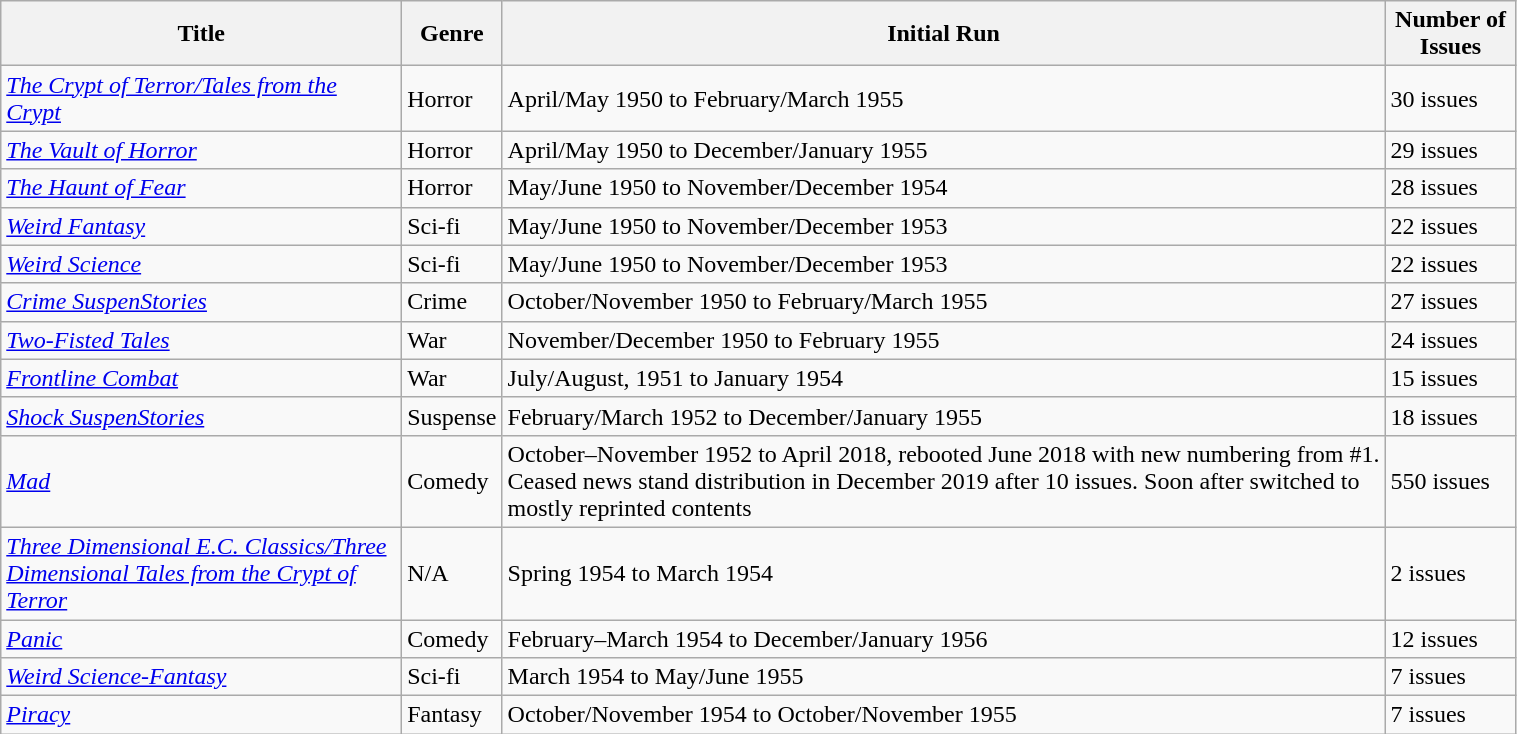<table class="wikitable" style="width:80%;">
<tr>
<th>Title</th>
<th>Genre</th>
<th>Initial Run</th>
<th>Number of Issues</th>
</tr>
<tr>
<td><em><a href='#'>The Crypt of Terror/Tales from the Crypt</a></em></td>
<td>Horror</td>
<td>April/May 1950 to February/March 1955</td>
<td>30 issues</td>
</tr>
<tr>
<td><em><a href='#'>The Vault of Horror</a></em></td>
<td>Horror</td>
<td>April/May 1950 to December/January 1955</td>
<td>29 issues</td>
</tr>
<tr>
<td><em><a href='#'>The Haunt of Fear</a></em></td>
<td>Horror</td>
<td>May/June 1950 to November/December 1954</td>
<td>28 issues</td>
</tr>
<tr>
<td><em><a href='#'>Weird Fantasy</a></em></td>
<td>Sci-fi</td>
<td>May/June 1950 to November/December 1953</td>
<td>22 issues</td>
</tr>
<tr>
<td><em><a href='#'>Weird Science</a></em></td>
<td>Sci-fi</td>
<td>May/June 1950 to November/December 1953</td>
<td>22 issues</td>
</tr>
<tr>
<td><em><a href='#'>Crime SuspenStories</a></em></td>
<td>Crime</td>
<td>October/November 1950 to February/March 1955</td>
<td>27 issues</td>
</tr>
<tr>
<td><em><a href='#'>Two-Fisted Tales</a></em></td>
<td>War</td>
<td>November/December 1950 to February 1955</td>
<td>24 issues</td>
</tr>
<tr>
<td><em><a href='#'>Frontline Combat</a></em></td>
<td>War</td>
<td>July/August, 1951 to January 1954</td>
<td>15 issues</td>
</tr>
<tr>
<td><em><a href='#'>Shock SuspenStories</a></em></td>
<td>Suspense</td>
<td>February/March 1952 to December/January 1955</td>
<td>18 issues</td>
</tr>
<tr>
<td><em><a href='#'>Mad</a></em></td>
<td>Comedy</td>
<td>October–November 1952 to April 2018, rebooted June 2018 with new numbering from #1. Ceased news stand distribution in December 2019 after 10 issues. Soon after switched to mostly reprinted contents</td>
<td>550 issues</td>
</tr>
<tr>
<td><em><a href='#'>Three Dimensional E.C. Classics/Three Dimensional Tales from the Crypt of Terror</a></em></td>
<td>N/A</td>
<td>Spring 1954 to March 1954</td>
<td>2 issues</td>
</tr>
<tr>
<td><em><a href='#'>Panic</a></em></td>
<td>Comedy</td>
<td>February–March 1954 to December/January 1956</td>
<td>12 issues</td>
</tr>
<tr>
<td><em><a href='#'>Weird Science-Fantasy</a></em></td>
<td>Sci-fi</td>
<td>March 1954 to May/June 1955</td>
<td>7 issues</td>
</tr>
<tr>
<td><em><a href='#'>Piracy</a></em></td>
<td>Fantasy</td>
<td>October/November 1954 to October/November 1955</td>
<td>7 issues</td>
</tr>
</table>
